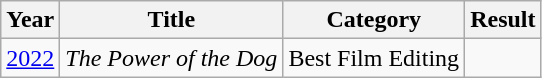<table class="wikitable">
<tr>
<th>Year</th>
<th>Title</th>
<th>Category</th>
<th>Result</th>
</tr>
<tr>
<td><a href='#'>2022</a></td>
<td><em>The Power of the Dog</em></td>
<td>Best Film Editing</td>
<td></td>
</tr>
</table>
